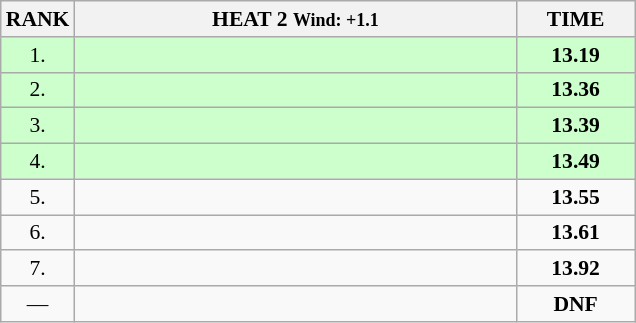<table class="wikitable" style="border-collapse: collapse; font-size: 90%;">
<tr>
<th>RANK</th>
<th style="width: 20em">HEAT 2 <small>Wind: +1.1</small></th>
<th style="width: 5em">TIME</th>
</tr>
<tr style="background:#ccffcc;">
<td align="center">1.</td>
<td></td>
<td align="center"><strong>13.19</strong></td>
</tr>
<tr style="background:#ccffcc;">
<td align="center">2.</td>
<td></td>
<td align="center"><strong>13.36</strong></td>
</tr>
<tr style="background:#ccffcc;">
<td align="center">3.</td>
<td></td>
<td align="center"><strong>13.39</strong></td>
</tr>
<tr style="background:#ccffcc;">
<td align="center">4.</td>
<td></td>
<td align="center"><strong>13.49</strong></td>
</tr>
<tr>
<td align="center">5.</td>
<td></td>
<td align="center"><strong>13.55</strong></td>
</tr>
<tr>
<td align="center">6.</td>
<td></td>
<td align="center"><strong>13.61</strong></td>
</tr>
<tr>
<td align="center">7.</td>
<td></td>
<td align="center"><strong>13.92</strong></td>
</tr>
<tr>
<td align="center">—</td>
<td></td>
<td align="center"><strong>DNF</strong></td>
</tr>
</table>
